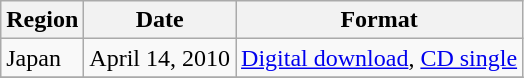<table class="wikitable">
<tr>
<th>Region</th>
<th>Date</th>
<th>Format</th>
</tr>
<tr>
<td>Japan</td>
<td>April 14, 2010</td>
<td><a href='#'>Digital download</a>, <a href='#'>CD single</a></td>
</tr>
<tr>
</tr>
</table>
